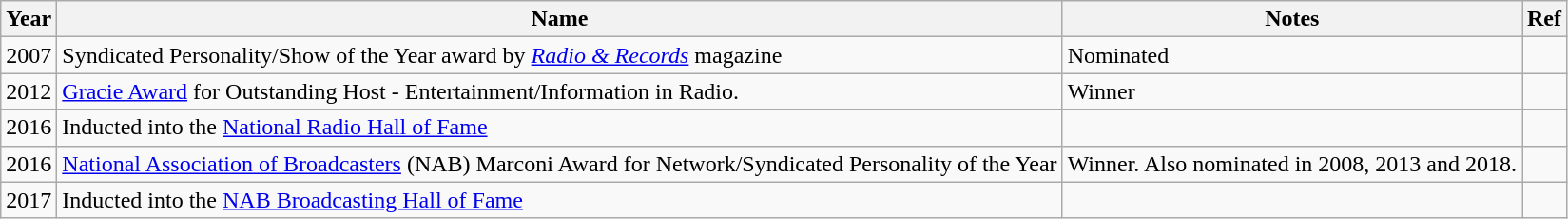<table class="wikitable">
<tr>
<th>Year</th>
<th>Name</th>
<th>Notes</th>
<th>Ref</th>
</tr>
<tr>
<td>2007</td>
<td>Syndicated Personality/Show of the Year award by <em><a href='#'>Radio & Records</a></em> magazine</td>
<td>Nominated</td>
<td></td>
</tr>
<tr>
<td>2012</td>
<td><a href='#'>Gracie Award</a> for Outstanding Host - Entertainment/Information in Radio.</td>
<td>Winner</td>
<td></td>
</tr>
<tr>
<td>2016</td>
<td>Inducted into the <a href='#'>National Radio Hall of Fame</a></td>
<td></td>
<td></td>
</tr>
<tr>
<td>2016</td>
<td><a href='#'>National Association of Broadcasters</a> (NAB) Marconi Award for Network/Syndicated Personality of the Year</td>
<td>Winner. Also nominated in 2008, 2013 and 2018.</td>
<td></td>
</tr>
<tr>
<td>2017</td>
<td>Inducted into the <a href='#'>NAB Broadcasting Hall of Fame</a></td>
<td></td>
<td></td>
</tr>
</table>
